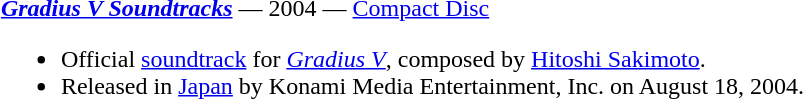<table class="toccolours" style="margin: 0 auto; width: 95%;">
<tr style="vertical-align: top;">
<td width="100%"><strong><em><a href='#'>Gradius V Soundtracks</a></em></strong> — 2004 — <a href='#'>Compact Disc</a><br><ul><li>Official <a href='#'>soundtrack</a> for <em><a href='#'>Gradius V</a></em>, composed by <a href='#'>Hitoshi Sakimoto</a>.</li><li>Released in <a href='#'>Japan</a> by Konami Media Entertainment, Inc. on August 18, 2004.</li></ul></td>
</tr>
</table>
